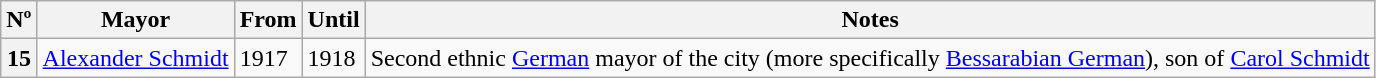<table class="wikitable">
<tr>
<th>Nº</th>
<th>Mayor</th>
<th>From</th>
<th>Until</th>
<th>Notes</th>
</tr>
<tr>
<th>15</th>
<td><a href='#'>Alexander Schmidt</a></td>
<td>1917</td>
<td>1918</td>
<td>Second ethnic <a href='#'>German</a> mayor of the city (more specifically <a href='#'>Bessarabian German</a>), son of <a href='#'>Carol Schmidt</a></td>
</tr>
</table>
